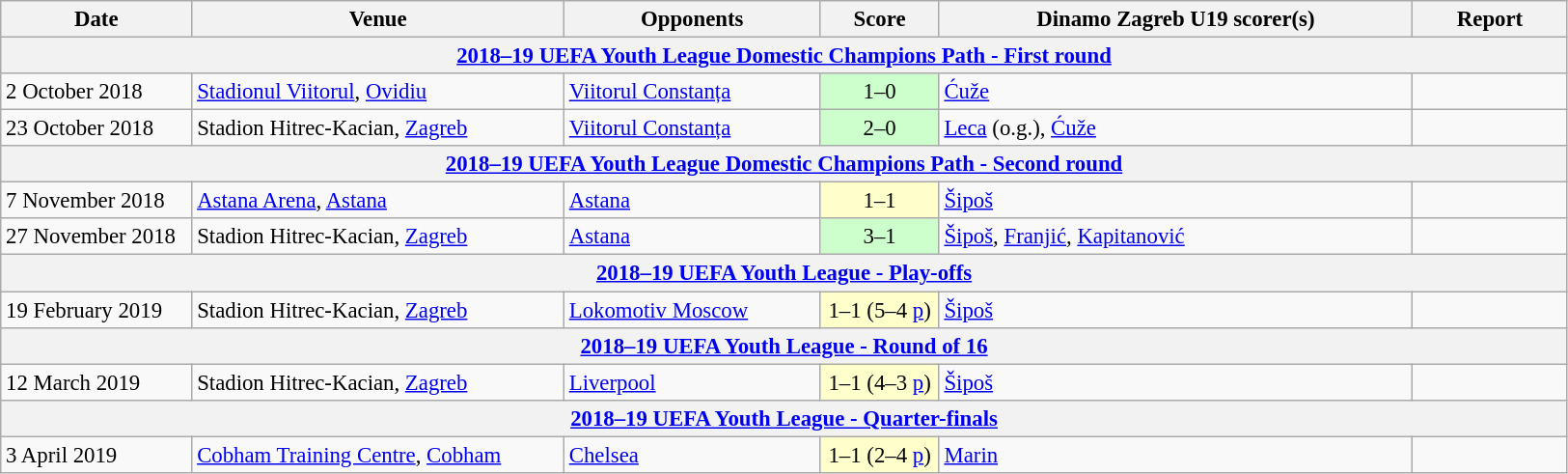<table class="wikitable" style="font-size:95%;">
<tr>
<th width="125">Date</th>
<th width="250">Venue</th>
<th width="170">Opponents</th>
<th width="75">Score</th>
<th width="320">Dinamo Zagreb U19 scorer(s)</th>
<th width="100">Report</th>
</tr>
<tr>
<th colspan="6"><a href='#'>2018–19 UEFA Youth League Domestic Champions Path - First round</a></th>
</tr>
<tr>
<td>2 October 2018</td>
<td><a href='#'>Stadionul Viitorul</a>, <a href='#'>Ovidiu</a></td>
<td> <a href='#'>Viitorul Constanța</a></td>
<td align="center" bgcolor="#CCFFCC">1–0</td>
<td><a href='#'>Ćuže</a></td>
<td></td>
</tr>
<tr>
<td>23 October 2018</td>
<td>Stadion Hitrec-Kacian, <a href='#'>Zagreb</a></td>
<td> <a href='#'>Viitorul Constanța</a></td>
<td align="center" bgcolor="#CCFFCC">2–0</td>
<td><a href='#'>Leca</a> (o.g.), <a href='#'>Ćuže</a></td>
<td></td>
</tr>
<tr>
<th colspan="6"><a href='#'>2018–19 UEFA Youth League Domestic Champions Path - Second round</a></th>
</tr>
<tr>
<td>7 November 2018</td>
<td><a href='#'>Astana Arena</a>, <a href='#'>Astana</a></td>
<td> <a href='#'>Astana</a></td>
<td align="center" bgcolor="#FFFFCC">1–1</td>
<td><a href='#'>Šipoš</a></td>
<td></td>
</tr>
<tr>
<td>27 November 2018</td>
<td>Stadion Hitrec-Kacian, <a href='#'>Zagreb</a></td>
<td> <a href='#'>Astana</a></td>
<td align="center" bgcolor="#CCFFCC">3–1</td>
<td><a href='#'>Šipoš</a>, <a href='#'>Franjić</a>, <a href='#'>Kapitanović</a></td>
<td></td>
</tr>
<tr>
<th colspan="6"><a href='#'>2018–19 UEFA Youth League - Play-offs</a></th>
</tr>
<tr>
<td>19 February 2019</td>
<td>Stadion Hitrec-Kacian, <a href='#'>Zagreb</a></td>
<td> <a href='#'>Lokomotiv Moscow</a></td>
<td align="center" bgcolor="#FFFFCC">1–1 (5–4 <a href='#'>p</a>)</td>
<td><a href='#'>Šipoš</a></td>
<td></td>
</tr>
<tr>
<th colspan="6"><a href='#'>2018–19 UEFA Youth League - Round of 16</a></th>
</tr>
<tr>
<td>12 March 2019</td>
<td>Stadion Hitrec-Kacian, <a href='#'>Zagreb</a></td>
<td> <a href='#'>Liverpool</a></td>
<td align="center" bgcolor="#FFFFCC">1–1 (4–3 <a href='#'>p</a>)</td>
<td><a href='#'>Šipoš</a></td>
<td></td>
</tr>
<tr>
<th colspan="6"><a href='#'>2018–19 UEFA Youth League - Quarter-finals</a></th>
</tr>
<tr>
<td>3 April 2019</td>
<td><a href='#'>Cobham Training Centre</a>, <a href='#'>Cobham</a></td>
<td> <a href='#'>Chelsea</a></td>
<td align="center" bgcolor="#FFFFCC">1–1 (2–4 <a href='#'>p</a>)</td>
<td><a href='#'>Marin</a></td>
<td></td>
</tr>
</table>
